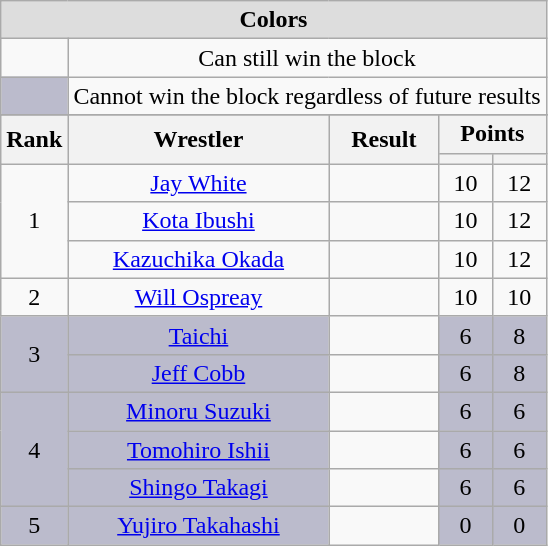<table class="wikitable mw-collapsible mw-collapsed" plainrowheaders sortable" style="text-align: center">
<tr>
<th style="background: #DDDDDD;" colspan="5">Colors</th>
</tr>
<tr>
<td></td>
<td colspan="4">Can still win the block</td>
</tr>
<tr>
<td style="background: #BBBBCC;"><br></td>
<td colspan="4">Cannot win the block regardless of future results</td>
</tr>
<tr>
</tr>
<tr>
<th scope="col" rowspan="2">Rank</th>
<th scope="col" rowspan="2">Wrestler</th>
<th scope="col" rowspan="2">Result</th>
<th scope="col" colspan="2">Points</th>
</tr>
<tr>
<th></th>
<th></th>
</tr>
<tr>
<td rowspan=3>1</td>
<td><a href='#'>Jay White</a></td>
<td></td>
<td>10</td>
<td>12</td>
</tr>
<tr>
<td><a href='#'>Kota Ibushi</a></td>
<td></td>
<td>10</td>
<td>12</td>
</tr>
<tr>
<td><a href='#'>Kazuchika Okada</a></td>
<td></td>
<td>10</td>
<td>12</td>
</tr>
<tr>
<td>2</td>
<td><a href='#'>Will Ospreay</a></td>
<td></td>
<td>10</td>
<td>10</td>
</tr>
<tr>
<td rowspan="2" style="background: #BBBBCC;">3</td>
<td style="background: #BBBBCC;"><a href='#'>Taichi</a></td>
<td></td>
<td style="background: #BBBBCC;">6</td>
<td style="background: #BBBBCC;">8</td>
</tr>
<tr>
<td style="background: #BBBBCC;"><a href='#'>Jeff Cobb</a></td>
<td></td>
<td style="background: #BBBBCC;">6</td>
<td style="background: #BBBBCC;">8</td>
</tr>
<tr>
<td rowspan="3" style="background: #BBBBCC;">4</td>
<td style="background: #BBBBCC;"><a href='#'>Minoru Suzuki</a></td>
<td></td>
<td style="background: #BBBBCC;">6</td>
<td style="background: #BBBBCC;">6</td>
</tr>
<tr>
<td style="background: #BBBBCC;"><a href='#'>Tomohiro Ishii</a></td>
<td></td>
<td style="background: #BBBBCC;">6</td>
<td style="background: #BBBBCC;">6</td>
</tr>
<tr>
<td style="background: #BBBBCC;"><a href='#'>Shingo Takagi</a></td>
<td></td>
<td style="background: #BBBBCC;">6</td>
<td style="background: #BBBBCC;">6</td>
</tr>
<tr>
<td style="background: #BBBBCC;">5</td>
<td style="background: #BBBBCC;"><a href='#'>Yujiro Takahashi</a></td>
<td></td>
<td style="background: #BBBBCC;">0</td>
<td style="background: #BBBBCC;">0</td>
</tr>
</table>
